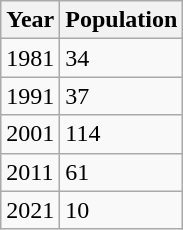<table class="wikitable">
<tr>
<th>Year</th>
<th>Population</th>
</tr>
<tr>
<td>1981</td>
<td>34</td>
</tr>
<tr>
<td>1991</td>
<td>37</td>
</tr>
<tr>
<td>2001</td>
<td>114</td>
</tr>
<tr>
<td>2011</td>
<td>61</td>
</tr>
<tr>
<td>2021</td>
<td>10</td>
</tr>
</table>
